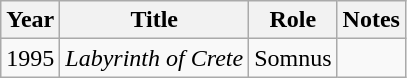<table class="wikitable sortable">
<tr>
<th>Year</th>
<th>Title</th>
<th>Role</th>
<th>Notes</th>
</tr>
<tr>
<td>1995</td>
<td><em>Labyrinth of Crete</em></td>
<td>Somnus</td>
<td></td>
</tr>
</table>
